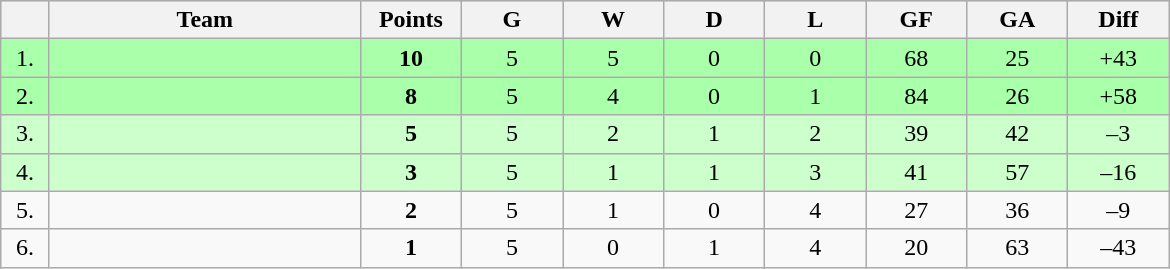<table class=wikitable style="text-align:center">
<tr bgcolor="#DCDCDC">
<th width="25"></th>
<th width="200">Team</th>
<th width="60">Points</th>
<th width="60">G</th>
<th width="60">W</th>
<th width="60">D</th>
<th width="60">L</th>
<th width="60">GF</th>
<th width="60">GA</th>
<th width="60">Diff</th>
</tr>
<tr bgcolor=#AAFFAA>
<td>1.</td>
<td align=left></td>
<td><strong>10</strong></td>
<td>5</td>
<td>5</td>
<td>0</td>
<td>0</td>
<td>68</td>
<td>25</td>
<td>+43</td>
</tr>
<tr bgcolor=#AAFFAA>
<td>2.</td>
<td align=left></td>
<td><strong>8</strong></td>
<td>5</td>
<td>4</td>
<td>0</td>
<td>1</td>
<td>84</td>
<td>26</td>
<td>+58</td>
</tr>
<tr bgcolor=#CCFFCC>
<td>3.</td>
<td align=left></td>
<td><strong>5</strong></td>
<td>5</td>
<td>2</td>
<td>1</td>
<td>2</td>
<td>39</td>
<td>42</td>
<td>–3</td>
</tr>
<tr bgcolor=#CCFFCC>
<td>4.</td>
<td align=left></td>
<td><strong>3</strong></td>
<td>5</td>
<td>1</td>
<td>1</td>
<td>3</td>
<td>41</td>
<td>57</td>
<td>–16</td>
</tr>
<tr>
<td>5.</td>
<td align=left></td>
<td><strong>2</strong></td>
<td>5</td>
<td>1</td>
<td>0</td>
<td>4</td>
<td>27</td>
<td>36</td>
<td>–9</td>
</tr>
<tr>
<td>6.</td>
<td align=left></td>
<td><strong>1</strong></td>
<td>5</td>
<td>0</td>
<td>1</td>
<td>4</td>
<td>20</td>
<td>63</td>
<td>–43</td>
</tr>
</table>
